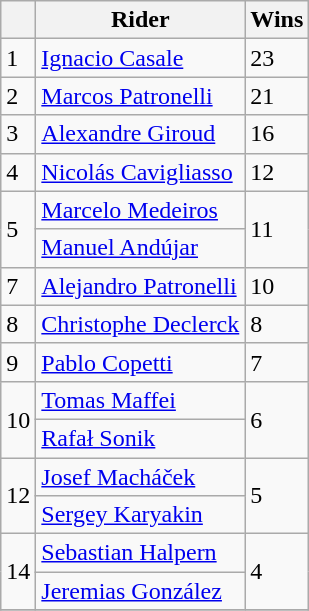<table class="wikitable">
<tr>
<th></th>
<th>Rider</th>
<th>Wins</th>
</tr>
<tr>
<td>1</td>
<td> <a href='#'>Ignacio Casale</a></td>
<td>23</td>
</tr>
<tr>
<td>2</td>
<td> <a href='#'>Marcos Patronelli</a></td>
<td>21</td>
</tr>
<tr>
<td>3</td>
<td> <a href='#'>Alexandre Giroud</a></td>
<td>16</td>
</tr>
<tr>
<td>4</td>
<td> <a href='#'>Nicolás Cavigliasso</a></td>
<td>12</td>
</tr>
<tr>
<td rowspan=2>5</td>
<td> <a href='#'>Marcelo Medeiros</a></td>
<td rowspan=2>11</td>
</tr>
<tr>
<td> <a href='#'>Manuel Andújar</a></td>
</tr>
<tr>
<td>7</td>
<td> <a href='#'>Alejandro Patronelli</a></td>
<td>10</td>
</tr>
<tr>
<td>8</td>
<td> <a href='#'>Christophe Declerck</a></td>
<td>8</td>
</tr>
<tr>
<td>9</td>
<td> <a href='#'>Pablo Copetti</a></td>
<td>7</td>
</tr>
<tr>
<td rowspan=2>10</td>
<td> <a href='#'>Tomas Maffei</a></td>
<td rowspan=2>6</td>
</tr>
<tr>
<td> <a href='#'>Rafał Sonik</a></td>
</tr>
<tr>
<td rowspan=2>12</td>
<td> <a href='#'>Josef Macháček</a></td>
<td rowspan=2>5</td>
</tr>
<tr>
<td> <a href='#'>Sergey Karyakin</a></td>
</tr>
<tr>
<td rowspan=2>14</td>
<td> <a href='#'>Sebastian Halpern</a></td>
<td rowspan=2>4</td>
</tr>
<tr>
<td> <a href='#'>Jeremias González</a></td>
</tr>
<tr>
</tr>
</table>
